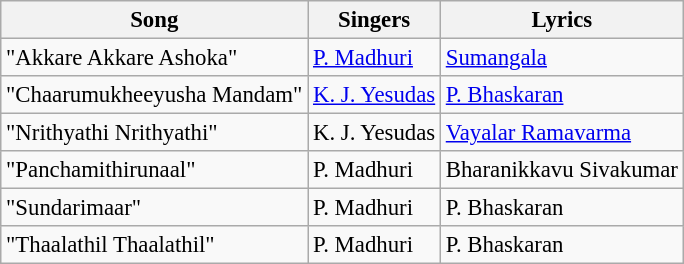<table class="wikitable" style="font-size:95%;">
<tr>
<th>Song</th>
<th>Singers</th>
<th>Lyrics</th>
</tr>
<tr>
<td>"Akkare Akkare Ashoka"</td>
<td><a href='#'>P. Madhuri</a></td>
<td><a href='#'>Sumangala</a></td>
</tr>
<tr>
<td>"Chaarumukheeyusha Mandam"</td>
<td><a href='#'>K. J. Yesudas</a></td>
<td><a href='#'>P. Bhaskaran</a></td>
</tr>
<tr>
<td>"Nrithyathi Nrithyathi"</td>
<td>K. J. Yesudas</td>
<td><a href='#'>Vayalar Ramavarma</a></td>
</tr>
<tr>
<td>"Panchamithirunaal"</td>
<td>P. Madhuri</td>
<td>Bharanikkavu Sivakumar</td>
</tr>
<tr>
<td>"Sundarimaar"</td>
<td>P. Madhuri</td>
<td>P. Bhaskaran</td>
</tr>
<tr>
<td>"Thaalathil Thaalathil"</td>
<td>P. Madhuri</td>
<td>P. Bhaskaran</td>
</tr>
</table>
